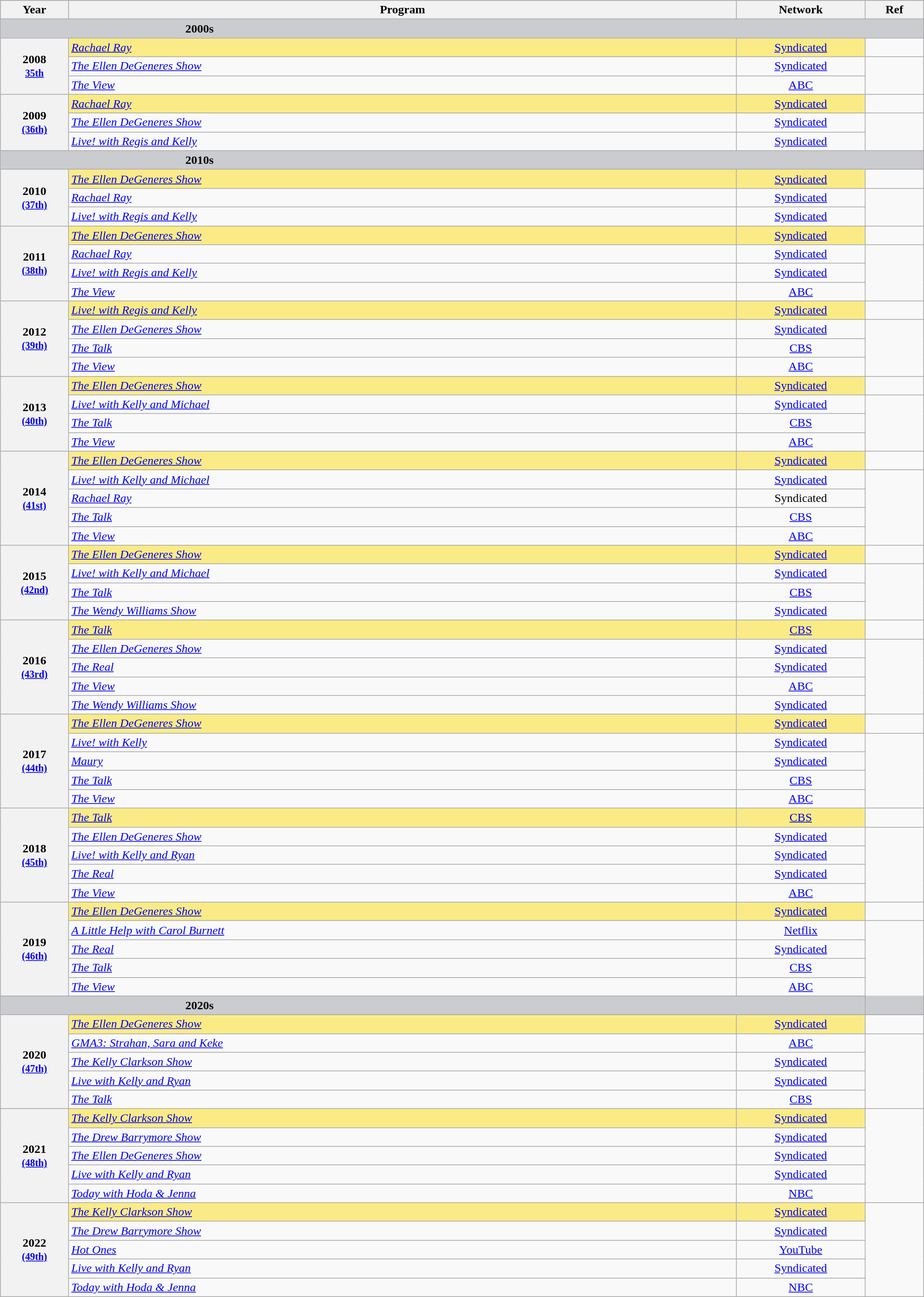<table class="wikitable">
<tr style="background:#bebebe;">
<th style="width:1%;">Year</th>
<th style="width:15%;">Program</th>
<th style="width:2%;">Network</th>
<th style="width:1%;">Ref</th>
</tr>
<tr>
<td colspan=4 data-sort-value="ω" style="background-color:#CACCD0; font-weight:bold; padding-left:20%">2000s</td>
</tr>
<tr>
<th scope="row" rowspan=3 style="text-align:center">2008 <br><small><a href='#'>35th</a></small></th>
<td style="background:#FAEB86"><em><a href='#'>Rachael Ray</a></em> </td>
<td style="background:#FAEB86;text-align:center;"><a href='#'>Syndicated</a></td>
<td style="text-align:center;"></td>
</tr>
<tr>
<td><em><a href='#'>The Ellen DeGeneres Show</a></em></td>
<td style="text-align:center;"><a href='#'>Syndicated</a></td>
<td rowspan=2 style="text-align:center;"></td>
</tr>
<tr>
<td><em><a href='#'>The View</a></em></td>
<td style="text-align:center;"><a href='#'>ABC</a></td>
</tr>
<tr>
<th scope="row"  rowspan=3 style="text-align:center">2009 <br><small><a href='#'>(36th)</a></small></th>
<td style="background:#FAEB86"><em><a href='#'>Rachael Ray</a></em> </td>
<td style="background:#FAEB86;text-align:center;"><a href='#'>Syndicated</a></td>
<td style="text-align:center;"></td>
</tr>
<tr>
<td><em><a href='#'>The Ellen DeGeneres Show</a></em></td>
<td style="text-align:center;"><a href='#'>Syndicated</a></td>
<td rowspan=2 style="text-align:center;"></td>
</tr>
<tr>
<td><em><a href='#'>Live! with Regis and Kelly</a></em></td>
<td style="text-align:center;"><a href='#'>Syndicated</a></td>
</tr>
<tr>
<td colspan=4 data-sort-value="ω" style="background-color:#CACCD0; font-weight:bold; padding-left:20%">2010s</td>
</tr>
<tr>
<th scope="row"  rowspan=3 style="text-align:center">2010 <br><small><a href='#'>(37th)</a></small></th>
<td style="background:#FAEB86"><em><a href='#'>The Ellen DeGeneres Show</a></em></td>
<td style="background:#FAEB86;text-align:center;"><a href='#'>Syndicated</a></td>
<td style="text-align:center;"></td>
</tr>
<tr>
<td><em><a href='#'>Rachael Ray</a></em></td>
<td style="text-align:center;"><a href='#'>Syndicated</a></td>
<td rowspan=2 style="text-align:center;"></td>
</tr>
<tr>
<td><em><a href='#'>Live! with Regis and Kelly</a></em></td>
<td style="text-align:center;"><a href='#'>Syndicated</a></td>
</tr>
<tr>
<th scope="row"  rowspan=4 style="text-align:center">2011 <br><small><a href='#'>(38th)</a></small></th>
<td style="background:#FAEB86"><em><a href='#'>The Ellen DeGeneres Show</a></em> </td>
<td style="background:#FAEB86;text-align:center;"><a href='#'>Syndicated</a></td>
<td style="text-align:center;"></td>
</tr>
<tr>
<td><em><a href='#'>Rachael Ray</a></em></td>
<td style="text-align:center;"><a href='#'>Syndicated</a></td>
<td rowspan=3 style="text-align:center;"></td>
</tr>
<tr>
<td><em><a href='#'>Live! with Regis and Kelly</a></em></td>
<td style="text-align:center;"><a href='#'>Syndicated</a></td>
</tr>
<tr>
<td><em><a href='#'>The View</a></em></td>
<td style="text-align:center;"><a href='#'>ABC</a></td>
</tr>
<tr>
<th scope="row"  rowspan=4 style="text-align:center">2012 <br><small><a href='#'>(39th)</a></small></th>
<td style="background:#FAEB86"><em><a href='#'>Live! with Regis and Kelly</a></em> </td>
<td style="background:#FAEB86;text-align:center;"><a href='#'>Syndicated</a></td>
<td style="text-align:center;"></td>
</tr>
<tr>
<td><em><a href='#'>The Ellen DeGeneres Show</a></em></td>
<td style="text-align:center;"><a href='#'>Syndicated</a></td>
<td rowspan=3 style="text-align:center;"></td>
</tr>
<tr>
<td><em><a href='#'>The Talk</a></em></td>
<td style="text-align:center;"><a href='#'>CBS</a></td>
</tr>
<tr>
<td><em><a href='#'>The View</a></em></td>
<td style="text-align:center;"><a href='#'>ABC</a></td>
</tr>
<tr>
<th scope="row" rowspan=4 style="text-align:center">2013 <br><small><a href='#'>(40th)</a></small></th>
<td style="background:#FAEB86"><em><a href='#'>The Ellen DeGeneres Show</a></em> </td>
<td style="background:#FAEB86;text-align:center;"><a href='#'>Syndicated</a></td>
<td style="text-align:center;"></td>
</tr>
<tr>
<td><em><a href='#'>Live! with Kelly and Michael</a></em></td>
<td style="text-align:center;"><a href='#'>Syndicated</a></td>
<td rowspan=3 style="text-align:center;"></td>
</tr>
<tr>
<td><em><a href='#'>The Talk</a></em></td>
<td style="text-align:center;"><a href='#'>CBS</a></td>
</tr>
<tr>
<td><em><a href='#'>The View</a></em></td>
<td style="text-align:center;"><a href='#'>ABC</a></td>
</tr>
<tr>
<th scope="row" rowspan=5 style="text-align:center">2014 <br><small><a href='#'>(41st)</a></small></th>
<td style="background:#FAEB86"><em><a href='#'>The Ellen DeGeneres Show</a></em> </td>
<td style="background:#FAEB86;text-align:center;"><a href='#'>Syndicated</a></td>
<td style="text-align:center;"></td>
</tr>
<tr>
<td><em><a href='#'>Live! with Kelly and Michael</a></em></td>
<td style="text-align:center;"><a href='#'>Syndicated</a></td>
<td rowspan=4 style="text-align:center;"></td>
</tr>
<tr>
<td><em><a href='#'>Rachael Ray</a></em></td>
<td style="text-align:center;">Syndicated</td>
</tr>
<tr>
<td><em><a href='#'>The Talk</a></em></td>
<td style="text-align:center;"><a href='#'>CBS</a></td>
</tr>
<tr>
<td><em><a href='#'>The View</a></em></td>
<td style="text-align:center;"><a href='#'>ABC</a></td>
</tr>
<tr>
<th scope="row" rowspan=4 style="text-align:center">2015 <br><small><a href='#'>(42nd)</a></small></th>
<td style="background:#FAEB86"><em><a href='#'>The Ellen DeGeneres Show</a></em> </td>
<td style="background:#FAEB86;text-align:center;"><a href='#'>Syndicated</a></td>
<td style="text-align:center;"></td>
</tr>
<tr>
<td><em><a href='#'>Live! with Kelly and Michael</a></em></td>
<td style="text-align:center;"><a href='#'>Syndicated</a></td>
<td rowspan=3 style="text-align:center;"></td>
</tr>
<tr>
<td><em><a href='#'>The Talk</a></em></td>
<td style="text-align:center;"><a href='#'>CBS</a></td>
</tr>
<tr>
<td><em><a href='#'>The Wendy Williams Show</a></em></td>
<td style="text-align:center;"><a href='#'>Syndicated</a></td>
</tr>
<tr>
<th scope="row" rowspan=5 style="text-align:center">2016 <br><small><a href='#'>(43rd)</a></small></th>
<td style="background:#FAEB86"><em><a href='#'>The Talk</a></em> </td>
<td style="background:#FAEB86;text-align:center;"><a href='#'>CBS</a></td>
<td style="text-align:center;"></td>
</tr>
<tr>
<td><em><a href='#'>The Ellen DeGeneres Show</a></em></td>
<td style="text-align:center;"><a href='#'>Syndicated</a></td>
<td rowspan=4 style="text-align:center;"></td>
</tr>
<tr>
<td><em><a href='#'>The Real</a></em></td>
<td style="text-align:center;"><a href='#'>Syndicated</a></td>
</tr>
<tr>
<td><em><a href='#'>The View</a></em></td>
<td style="text-align:center;"><a href='#'>ABC</a></td>
</tr>
<tr>
<td><em><a href='#'>The Wendy Williams Show</a></em></td>
<td style="text-align:center;"><a href='#'>Syndicated</a></td>
</tr>
<tr>
<th scope="row" rowspan=5 style="text-align:center">2017 <br><small><a href='#'>(44th)</a></small></th>
<td style="background:#FAEB86"><em><a href='#'>The Ellen DeGeneres Show</a></em> </td>
<td style="background:#FAEB86;text-align:center;"><a href='#'>Syndicated</a></td>
<td style="text-align:center;"></td>
</tr>
<tr>
<td><em><a href='#'>Live! with Kelly</a></em></td>
<td style="text-align:center;"><a href='#'>Syndicated</a></td>
<td rowspan=4 style="text-align:center;"></td>
</tr>
<tr>
<td><em><a href='#'>Maury</a></em></td>
<td style="text-align:center;"><a href='#'>Syndicated</a></td>
</tr>
<tr>
<td><em><a href='#'>The Talk</a></em></td>
<td style="text-align:center;"><a href='#'>CBS</a></td>
</tr>
<tr>
<td><em><a href='#'>The View</a></em></td>
<td style="text-align:center;"><a href='#'>ABC</a></td>
</tr>
<tr>
<th scope="row" rowspan=5 style="text-align:center">2018 <br><small><a href='#'>(45th)</a></small></th>
<td style="background:#FAEB86"><em><a href='#'>The Talk</a></em> </td>
<td style="background:#FAEB86;text-align:center;"><a href='#'>CBS</a></td>
<td style="text-align:center;"></td>
</tr>
<tr>
<td><em><a href='#'>The Ellen DeGeneres Show</a></em></td>
<td style="text-align:center;"><a href='#'>Syndicated</a></td>
<td rowspan=4 style="text-align:center;"></td>
</tr>
<tr>
<td><em><a href='#'>Live! with Kelly and Ryan</a></em></td>
<td style="text-align:center;"><a href='#'>Syndicated</a></td>
</tr>
<tr>
<td><em><a href='#'>The Real</a></em></td>
<td style="text-align:center;"><a href='#'>Syndicated</a></td>
</tr>
<tr>
<td><em><a href='#'>The View</a></em></td>
<td style="text-align:center;"><a href='#'>ABC</a></td>
</tr>
<tr>
<th scope="row" rowspan=5 style="text-align:center">2019 <br><small><a href='#'>(46th)</a></small></th>
<td style="background:#FAEB86"><em><a href='#'>The Ellen DeGeneres Show</a></em> </td>
<td style="background:#FAEB86;text-align:center;"><a href='#'>Syndicated</a></td>
<td style="text-align:center;"></td>
</tr>
<tr>
<td><em><a href='#'>A Little Help with Carol Burnett</a></em></td>
<td style="text-align:center;"><a href='#'>Netflix</a></td>
<td rowspan=5 style="text-align:center;"></td>
</tr>
<tr>
<td><em><a href='#'>The Real</a></em></td>
<td style="text-align:center;"><a href='#'>Syndicated</a></td>
</tr>
<tr>
<td><em><a href='#'>The Talk</a></em></td>
<td style="text-align:center;"><a href='#'>CBS</a></td>
</tr>
<tr>
<td><em><a href='#'>The View</a></em></td>
<td style="text-align:center;"><a href='#'>ABC</a></td>
</tr>
<tr>
<td colspan=4 data-sort-value="ω" style="background-color:#CACCD0; font-weight:bold; padding-left:20%">2020s</td>
</tr>
<tr>
<th scope="row" rowspan=6 style="text-align:center">2020 <br><small><a href='#'>(47th)</a></small></th>
</tr>
<tr>
<td style="background:#FAEB86"><em><a href='#'>The Ellen DeGeneres Show</a></em> </td>
<td style="background:#FAEB86;text-align:center;"><a href='#'>Syndicated</a></td>
<td style="text-align:center;"></td>
</tr>
<tr>
<td><em><a href='#'>GMA3: Strahan, Sara and Keke</a></em></td>
<td style="text-align:center;"><a href='#'>ABC</a></td>
<td rowspan=4 style="text-align:center;"></td>
</tr>
<tr>
<td><em><a href='#'>The Kelly Clarkson Show</a></em></td>
<td style="text-align:center;"><a href='#'>Syndicated</a></td>
</tr>
<tr>
<td><em><a href='#'>Live with Kelly and Ryan</a></em></td>
<td style="text-align:center;"><a href='#'>Syndicated</a></td>
</tr>
<tr>
<td><em><a href='#'>The Talk</a></em></td>
<td style="text-align:center;"><a href='#'>CBS</a></td>
</tr>
<tr>
<th scope="row" rowspan=5 style="text-align:center">2021 <br><small><a href='#'>(48th)</a></small></th>
<td style="background:#FAEB86"><em><a href='#'>The Kelly Clarkson Show</a></em> </td>
<td style="background:#FAEB86;text-align:center;"><a href='#'>Syndicated</a></td>
<td rowspan=5 style="text-align:center;"></td>
</tr>
<tr>
<td><em><a href='#'>The Drew Barrymore Show</a></em></td>
<td style="text-align:center;"><a href='#'>Syndicated</a></td>
</tr>
<tr>
<td><em><a href='#'>The Ellen DeGeneres Show</a></em></td>
<td style="text-align:center;"><a href='#'>Syndicated</a></td>
</tr>
<tr>
<td><em><a href='#'>Live with Kelly and Ryan</a></em></td>
<td style="text-align:center;"><a href='#'>Syndicated</a></td>
</tr>
<tr>
<td><em><a href='#'>Today with Hoda & Jenna</a></em></td>
<td style="text-align:center;"><a href='#'>NBC</a></td>
</tr>
<tr>
<th scope="row" rowspan=6 style="text-align:center">2022 <br><small><a href='#'>(49th)</a></small></th>
<td style="background:#FAEB86"><em><a href='#'>The Kelly Clarkson Show</a></em></td>
<td style="background:#FAEB86;text-align:center;"><a href='#'>Syndicated</a></td>
<td rowspan=5></td>
</tr>
<tr>
<td><em><a href='#'>The Drew Barrymore Show</a></em></td>
<td style="text-align:center;"><a href='#'>Syndicated</a></td>
</tr>
<tr>
<td><em><a href='#'>Hot Ones</a></em></td>
<td style="text-align:center;"><a href='#'>YouTube</a></td>
</tr>
<tr>
<td><em><a href='#'>Live with Kelly and Ryan</a></em></td>
<td style="text-align:center;"><a href='#'>Syndicated</a></td>
</tr>
<tr>
<td><em><a href='#'>Today with Hoda & Jenna</a></em></td>
<td style="text-align:center;"><a href='#'>NBC</a></td>
</tr>
</table>
